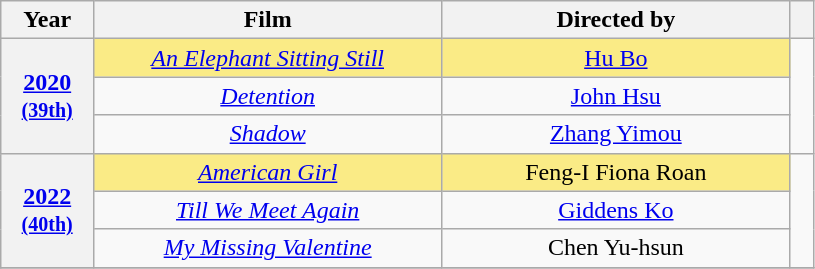<table class="wikitable sortable" style="text-align:center;">
<tr>
<th scope="col" style="width:8%;">Year</th>
<th scope="col" style="width:30%;">Film</th>
<th scope="col" style="width:30%;">Directed by</th>
<th scope="col" style="width:2%;" class="unsortable"></th>
</tr>
<tr>
<th rowspan="3" scope="row" style="text-align:center;"><a href='#'>2020</a><br><small><a href='#'>(39th)</a></small></th>
<td style="background:#FAEB86"><em><a href='#'>An Elephant Sitting Still</a></em></td>
<td style="background:#FAEB86"><a href='#'>Hu Bo</a></td>
<td rowspan="3"></td>
</tr>
<tr>
<td><em><a href='#'>Detention</a></em></td>
<td><a href='#'>John Hsu</a></td>
</tr>
<tr>
<td><em><a href='#'>Shadow</a></em></td>
<td><a href='#'>Zhang Yimou</a></td>
</tr>
<tr>
<th rowspan="3" scope="row" style="text-align:center;"><a href='#'>2022</a><br><small><a href='#'>(40th)</a></small></th>
<td style="background:#FAEB86"><em><a href='#'>American Girl</a></em></td>
<td style="background:#FAEB86">Feng-I Fiona Roan</td>
<td rowspan="3"></td>
</tr>
<tr>
<td><em><a href='#'>Till We Meet Again</a></em></td>
<td><a href='#'>Giddens Ko</a></td>
</tr>
<tr>
<td><em><a href='#'>My Missing Valentine</a></em></td>
<td>Chen Yu-hsun</td>
</tr>
<tr>
</tr>
</table>
